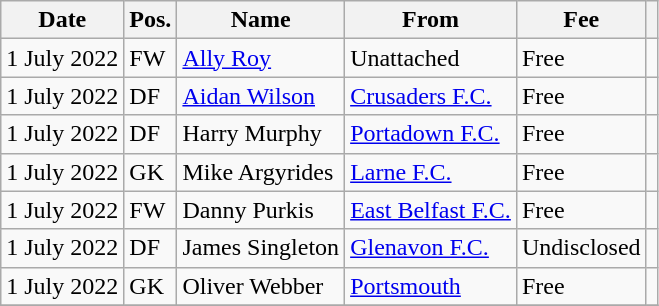<table class="wikitable">
<tr>
<th>Date</th>
<th>Pos.</th>
<th>Name</th>
<th>From</th>
<th>Fee</th>
<th></th>
</tr>
<tr>
<td>1 July 2022</td>
<td>FW</td>
<td> <a href='#'>Ally Roy</a></td>
<td>Unattached</td>
<td>Free</td>
<td></td>
</tr>
<tr>
<td>1 July 2022</td>
<td>DF</td>
<td> <a href='#'>Aidan Wilson</a></td>
<td><a href='#'>Crusaders F.C.</a></td>
<td>Free</td>
<td></td>
</tr>
<tr>
<td>1 July 2022</td>
<td>DF</td>
<td> Harry Murphy</td>
<td><a href='#'>Portadown F.C.</a></td>
<td>Free</td>
<td></td>
</tr>
<tr>
<td>1 July 2022</td>
<td>GK</td>
<td> Mike Argyrides</td>
<td><a href='#'>Larne F.C.</a></td>
<td>Free</td>
<td></td>
</tr>
<tr>
<td>1 July 2022</td>
<td>FW</td>
<td> Danny Purkis</td>
<td><a href='#'>East Belfast F.C.</a></td>
<td>Free</td>
<td></td>
</tr>
<tr>
<td>1 July 2022</td>
<td>DF</td>
<td> James Singleton</td>
<td><a href='#'>Glenavon F.C.</a></td>
<td>Undisclosed</td>
<td></td>
</tr>
<tr>
<td>1 July 2022</td>
<td>GK</td>
<td> Oliver Webber</td>
<td><a href='#'>Portsmouth</a></td>
<td>Free</td>
<td></td>
</tr>
<tr>
</tr>
</table>
